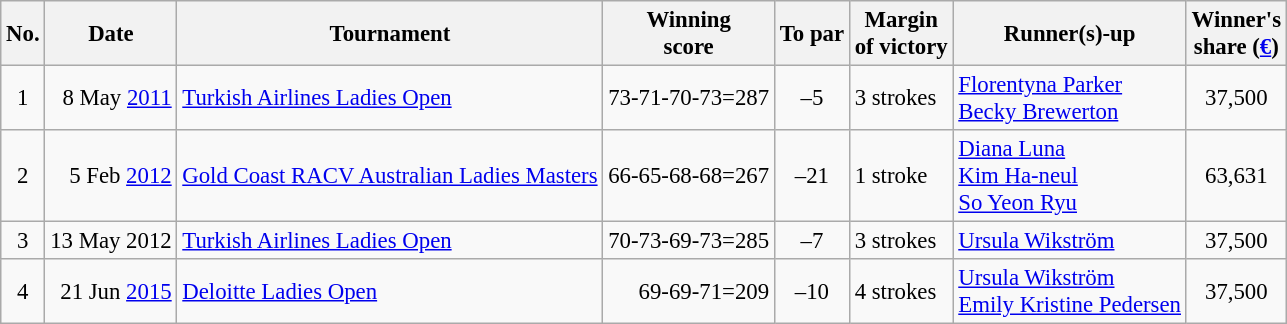<table class="wikitable" style="font-size:95%;">
<tr>
<th>No.</th>
<th>Date</th>
<th>Tournament</th>
<th>Winning<br>score</th>
<th>To par</th>
<th>Margin<br>of victory</th>
<th>Runner(s)-up</th>
<th>Winner's<br>share (<a href='#'>€</a>)</th>
</tr>
<tr>
<td align=center>1</td>
<td align=right>8 May <a href='#'>2011</a></td>
<td><a href='#'>Turkish Airlines Ladies Open</a></td>
<td align=right>73-71-70-73=287</td>
<td align=center>–5</td>
<td>3 strokes</td>
<td> <a href='#'>Florentyna Parker</a><br> <a href='#'>Becky Brewerton</a></td>
<td align=center>37,500</td>
</tr>
<tr>
<td align=center>2</td>
<td align=right>5 Feb <a href='#'>2012</a></td>
<td><a href='#'>Gold Coast RACV Australian Ladies Masters</a></td>
<td align=right>66-65-68-68=267</td>
<td align=center>–21</td>
<td>1 stroke</td>
<td> <a href='#'>Diana Luna</a><br> <a href='#'>Kim Ha-neul</a><br> <a href='#'>So Yeon Ryu</a></td>
<td align=center>63,631</td>
</tr>
<tr>
<td align=center>3</td>
<td align=right>13 May 2012</td>
<td><a href='#'>Turkish Airlines Ladies Open</a></td>
<td align=right>70-73-69-73=285</td>
<td align=center>–7</td>
<td>3 strokes</td>
<td> <a href='#'>Ursula Wikström</a></td>
<td align=center>37,500</td>
</tr>
<tr>
<td align=center>4</td>
<td align=right>21 Jun <a href='#'>2015</a></td>
<td><a href='#'>Deloitte Ladies Open</a></td>
<td align=right>69-69-71=209</td>
<td align=center>–10</td>
<td>4 strokes</td>
<td> <a href='#'>Ursula Wikström</a><br> <a href='#'>Emily Kristine Pedersen</a></td>
<td align=center>37,500</td>
</tr>
</table>
